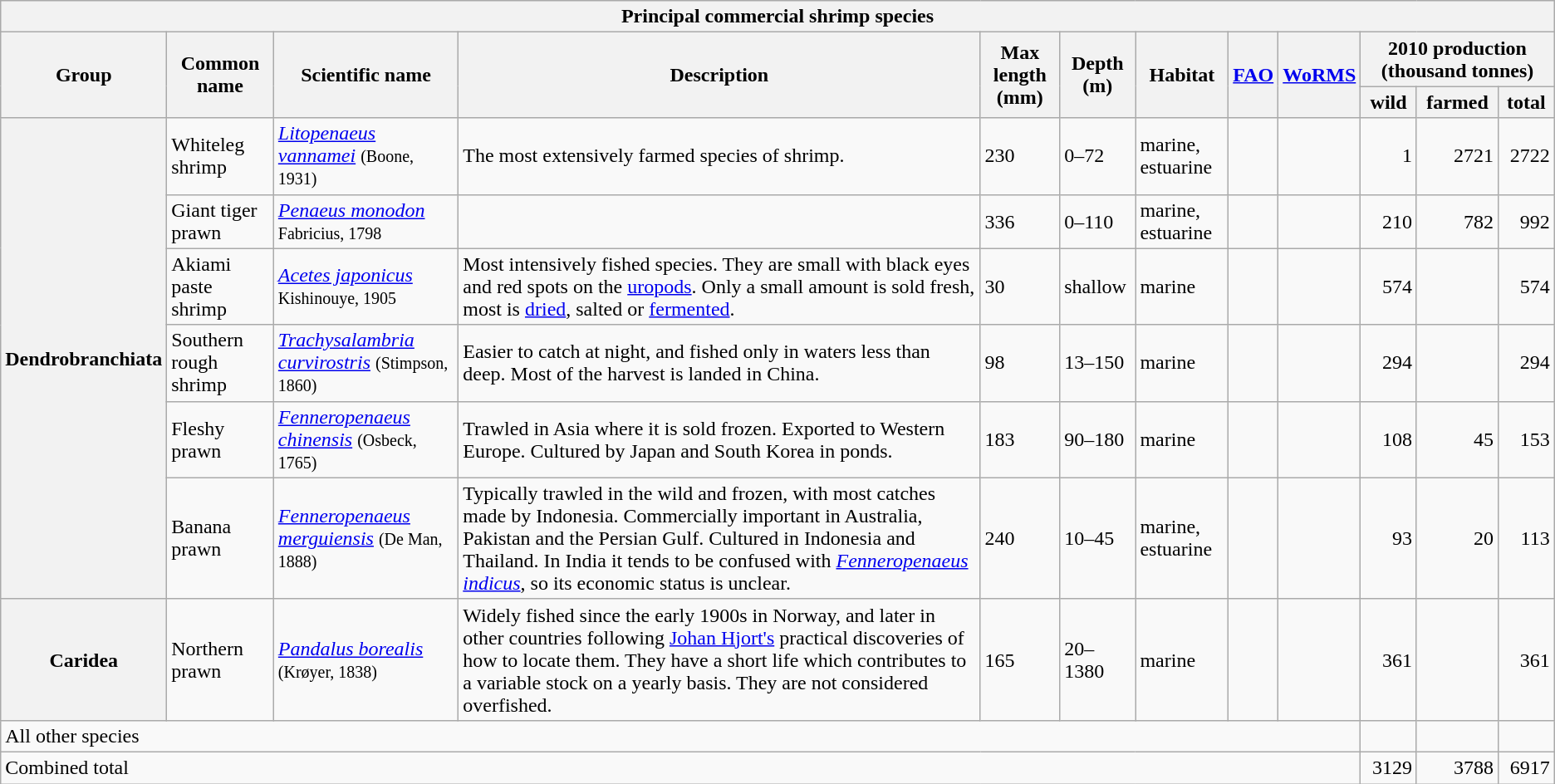<table class="wikitable collapsible">
<tr>
<th colspan="13" width="600px">Principal commercial shrimp species</th>
</tr>
<tr>
<th rowspan="2">Group</th>
<th rowspan="2">Common name</th>
<th rowspan="2">Scientific name</th>
<th rowspan="2">Description</th>
<th rowspan="2">Max length (mm)</th>
<th rowspan="2">Depth (m)</th>
<th rowspan="2">Habitat</th>
<th rowspan="2"><a href='#'>FAO</a></th>
<th rowspan="2"><a href='#'>WoRMS</a></th>
<th colspan="3">2010 production (thousand tonnes)</th>
</tr>
<tr>
<th>wild</th>
<th>farmed</th>
<th>total</th>
</tr>
<tr>
<th rowspan=6>Dendrobranchiata</th>
<td>Whiteleg shrimp</td>
<td><em><a href='#'>Litopenaeus vannamei</a></em> <small>(Boone, 1931)</small></td>
<td>The most extensively farmed species of shrimp.</td>
<td>230</td>
<td>0–72</td>
<td>marine, estuarine</td>
<td></td>
<td></td>
<td align="right">1</td>
<td align="right">2721</td>
<td align="right">2722</td>
</tr>
<tr>
<td>Giant tiger prawn</td>
<td><em><a href='#'>Penaeus monodon</a></em> <small>Fabricius, 1798</small></td>
<td></td>
<td>336</td>
<td>0–110</td>
<td>marine, estuarine</td>
<td></td>
<td></td>
<td align="right">210</td>
<td align="right">782</td>
<td align="right">992</td>
</tr>
<tr>
<td>Akiami paste shrimp</td>
<td><em><a href='#'>Acetes japonicus</a></em> <small>Kishinouye, 1905</small></td>
<td>Most intensively fished species. They are small with black eyes and red spots on the <a href='#'>uropods</a>. Only a small amount is sold fresh, most is <a href='#'>dried</a>, salted or <a href='#'>fermented</a>.</td>
<td>30</td>
<td>shallow</td>
<td>marine</td>
<td></td>
<td></td>
<td align="right">574</td>
<td align="right"></td>
<td align="right">574</td>
</tr>
<tr>
<td>Southern rough shrimp</td>
<td><em><a href='#'>Trachysalambria curvirostris</a></em> <small>(Stimpson, 1860)</small></td>
<td>Easier to catch at night, and fished only in waters less than  deep. Most of the harvest is landed in China.</td>
<td>98</td>
<td>13–150</td>
<td>marine</td>
<td></td>
<td></td>
<td align="right">294</td>
<td align="right"></td>
<td align="right">294</td>
</tr>
<tr>
<td>Fleshy prawn</td>
<td><em><a href='#'>Fenneropenaeus chinensis</a></em> <small>(Osbeck, 1765)</small></td>
<td>Trawled in Asia where it is sold frozen. Exported to Western Europe. Cultured by Japan and South Korea in ponds.</td>
<td>183</td>
<td>90–180</td>
<td>marine</td>
<td></td>
<td></td>
<td align="right">108</td>
<td align="right">45</td>
<td align="right">153</td>
</tr>
<tr>
<td>Banana prawn</td>
<td><em><a href='#'>Fenneropenaeus merguiensis</a></em> <small>(De Man, 1888)</small></td>
<td>Typically trawled in the wild and frozen, with most catches made by Indonesia. Commercially important in Australia, Pakistan and the Persian Gulf. Cultured in Indonesia and Thailand. In India it tends to be confused with <em><a href='#'>Fenneropenaeus indicus</a></em>, so its economic status is unclear.</td>
<td>240</td>
<td>10–45</td>
<td>marine, estuarine</td>
<td></td>
<td></td>
<td align="right">93</td>
<td align="right">20</td>
<td align="right">113</td>
</tr>
<tr>
<th>Caridea</th>
<td>Northern prawn</td>
<td><em><a href='#'>Pandalus borealis</a></em> <small>(Krøyer, 1838)</small></td>
<td>Widely fished since the early 1900s in Norway, and later in other countries following <a href='#'>Johan Hjort's</a> practical discoveries of how to locate them. They have a short life which contributes to a variable stock on a yearly basis. They are not considered overfished.</td>
<td>165</td>
<td>20–1380</td>
<td>marine</td>
<td></td>
<td></td>
<td align="right">361</td>
<td align="right"></td>
<td align="right">361</td>
</tr>
<tr>
<td colspan="9">All other species</td>
<td></td>
<td></td>
<td></td>
</tr>
<tr>
<td colspan="9">Combined total</td>
<td align="right">3129</td>
<td align="right">3788</td>
<td align="right">6917</td>
</tr>
</table>
